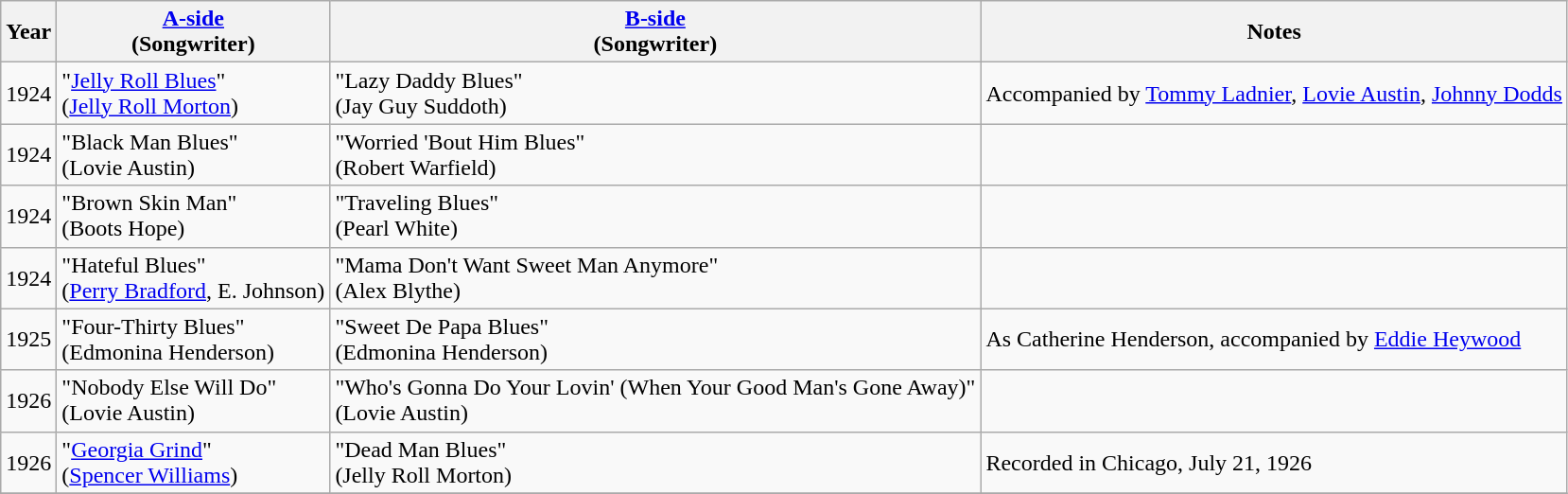<table class="wikitable sortable" border="1">
<tr>
<th>Year</th>
<th><a href='#'>A-side</a><br>(Songwriter)</th>
<th><a href='#'>B-side</a><br>(Songwriter)</th>
<th>Notes</th>
</tr>
<tr>
<td>1924</td>
<td>"<a href='#'>Jelly Roll Blues</a>"<br>(<a href='#'>Jelly Roll Morton</a>)</td>
<td>"Lazy Daddy Blues"<br>(Jay Guy Suddoth)</td>
<td>Accompanied by <a href='#'>Tommy Ladnier</a>, <a href='#'>Lovie Austin</a>, <a href='#'>Johnny Dodds</a></td>
</tr>
<tr>
<td>1924</td>
<td>"Black Man Blues"<br>(Lovie Austin)</td>
<td>"Worried 'Bout Him Blues"<br>(Robert Warfield)</td>
<td></td>
</tr>
<tr>
<td>1924</td>
<td>"Brown Skin Man"<br>(Boots Hope)</td>
<td>"Traveling Blues"<br>(Pearl White)</td>
<td></td>
</tr>
<tr>
<td>1924</td>
<td>"Hateful Blues"<br>(<a href='#'>Perry Bradford</a>, E. Johnson)</td>
<td>"Mama Don't Want Sweet Man Anymore"<br>(Alex Blythe)</td>
<td></td>
</tr>
<tr>
<td>1925</td>
<td>"Four-Thirty Blues"<br>(Edmonina Henderson)</td>
<td>"Sweet De Papa Blues"<br>(Edmonina Henderson)</td>
<td>As Catherine Henderson, accompanied by <a href='#'>Eddie Heywood</a></td>
</tr>
<tr>
<td>1926</td>
<td>"Nobody Else Will Do"<br>(Lovie Austin)</td>
<td>"Who's Gonna Do Your Lovin' (When Your Good Man's Gone Away)"<br>(Lovie Austin)</td>
<td></td>
</tr>
<tr>
<td>1926</td>
<td>"<a href='#'>Georgia Grind</a>"<br>(<a href='#'>Spencer Williams</a>)</td>
<td>"Dead Man Blues"<br>(Jelly Roll Morton)</td>
<td>Recorded in Chicago, July 21, 1926</td>
</tr>
<tr>
</tr>
</table>
